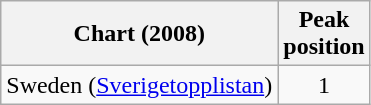<table class="wikitable plainrowheaders">
<tr>
<th>Chart (2008)</th>
<th>Peak<br>position</th>
</tr>
<tr>
<td>Sweden (<a href='#'>Sverigetopplistan</a>)</td>
<td align="center">1</td>
</tr>
</table>
